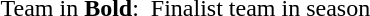<table>
<tr>
<td align=center>Team in <strong>Bold</strong>:</td>
<td></td>
<td>Finalist team in season</td>
</tr>
</table>
